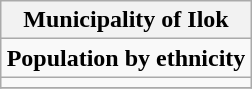<table class="wikitable" style="margin: 0.5em auto; text-align: center;">
<tr>
<th colspan="1">Municipality of Ilok</th>
</tr>
<tr>
<td><strong>Population by ethnicity</strong></td>
</tr>
<tr>
<td></td>
</tr>
<tr>
</tr>
</table>
